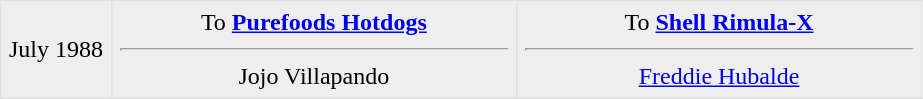<table border=1 style="border-collapse:collapse; text-align: center" bordercolor="#DFDFDF"  cellpadding="5">
<tr bgcolor="eeeeee">
<td style="width:12%">July 1988 <br></td>
<td style="width:44%" valign="top">To <strong><a href='#'>Purefoods Hotdogs</a></strong><hr>Jojo Villapando</td>
<td style="width:44%" valign="top">To <strong><a href='#'>Shell Rimula-X</a></strong><hr><a href='#'>Freddie Hubalde</a></td>
</tr>
</table>
